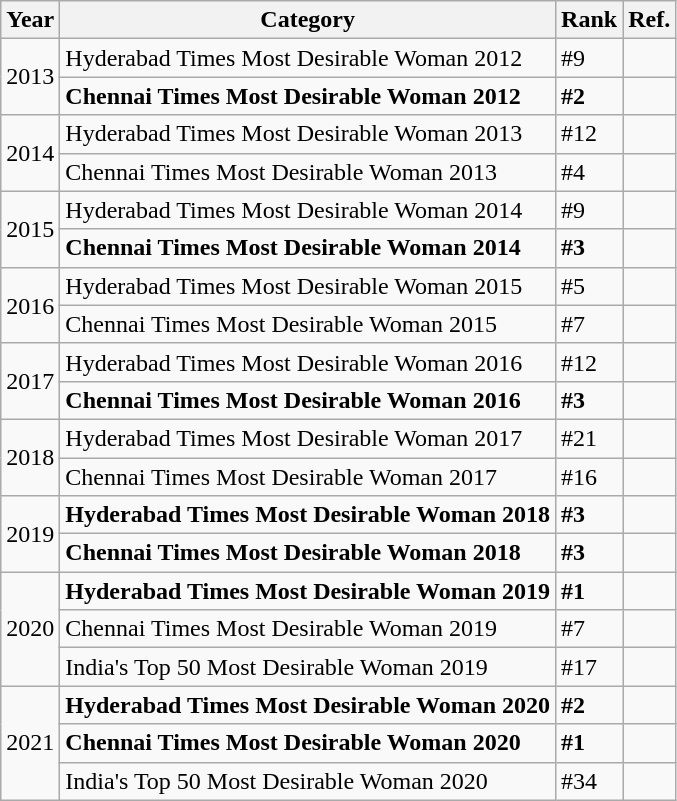<table class="wikitable">
<tr>
<th>Year</th>
<th>Category</th>
<th>Rank</th>
<th>Ref.</th>
</tr>
<tr>
<td rowspan="2">2013</td>
<td>Hyderabad Times Most Desirable Woman 2012</td>
<td>#9</td>
<td></td>
</tr>
<tr>
<td><strong>Chennai Times Most Desirable Woman 2012</strong></td>
<td><strong>#2</strong></td>
<td></td>
</tr>
<tr>
<td rowspan="2">2014</td>
<td>Hyderabad Times Most Desirable Woman 2013</td>
<td>#12</td>
<td></td>
</tr>
<tr>
<td>Chennai Times Most Desirable Woman 2013</td>
<td>#4</td>
<td></td>
</tr>
<tr>
<td rowspan="2">2015</td>
<td>Hyderabad Times Most Desirable Woman 2014</td>
<td>#9</td>
<td></td>
</tr>
<tr>
<td><strong>Chennai Times Most Desirable Woman 2014</strong></td>
<td><strong>#3</strong></td>
<td></td>
</tr>
<tr>
<td rowspan="2">2016</td>
<td>Hyderabad Times Most Desirable Woman 2015</td>
<td>#5</td>
<td></td>
</tr>
<tr>
<td>Chennai Times Most Desirable Woman 2015</td>
<td>#7</td>
<td></td>
</tr>
<tr>
<td rowspan="2">2017</td>
<td>Hyderabad Times Most Desirable Woman 2016</td>
<td>#12</td>
<td></td>
</tr>
<tr>
<td><strong>Chennai Times Most Desirable Woman 2016</strong></td>
<td><strong>#3</strong></td>
<td></td>
</tr>
<tr>
<td rowspan="2">2018</td>
<td>Hyderabad Times Most Desirable Woman 2017</td>
<td>#21</td>
<td></td>
</tr>
<tr>
<td>Chennai Times Most Desirable Woman 2017</td>
<td>#16</td>
<td></td>
</tr>
<tr>
<td rowspan="2">2019</td>
<td><strong>Hyderabad Times Most Desirable Woman 2018</strong></td>
<td><strong>#3</strong></td>
<td></td>
</tr>
<tr>
<td><strong>Chennai Times Most Desirable Woman 2018</strong></td>
<td><strong>#3</strong></td>
<td></td>
</tr>
<tr>
<td rowspan="3">2020</td>
<td><strong>Hyderabad Times Most Desirable Woman 2019</strong></td>
<td><strong>#1</strong></td>
<td></td>
</tr>
<tr>
<td>Chennai Times Most Desirable Woman 2019</td>
<td>#7</td>
<td></td>
</tr>
<tr>
<td>India's Top 50 Most Desirable Woman 2019</td>
<td>#17</td>
<td></td>
</tr>
<tr>
<td rowspan="3">2021</td>
<td><strong>Hyderabad Times Most Desirable Woman 2020</strong></td>
<td><strong>#2</strong></td>
<td></td>
</tr>
<tr>
<td><strong>Chennai Times Most Desirable Woman 2020</strong></td>
<td><strong>#1</strong></td>
<td></td>
</tr>
<tr>
<td>India's Top 50 Most Desirable Woman 2020</td>
<td>#34</td>
<td></td>
</tr>
</table>
